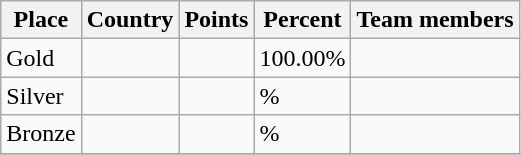<table class="wikitable sortable" style="text-align: left;">
<tr>
<th>Place</th>
<th>Country</th>
<th>Points</th>
<th>Percent</th>
<th>Team members</th>
</tr>
<tr>
<td> Gold</td>
<td></td>
<td></td>
<td>100.00%</td>
<td></td>
</tr>
<tr>
<td> Silver</td>
<td></td>
<td></td>
<td>%</td>
<td></td>
</tr>
<tr>
<td> Bronze</td>
<td></td>
<td></td>
<td>%</td>
<td></td>
</tr>
<tr>
</tr>
</table>
